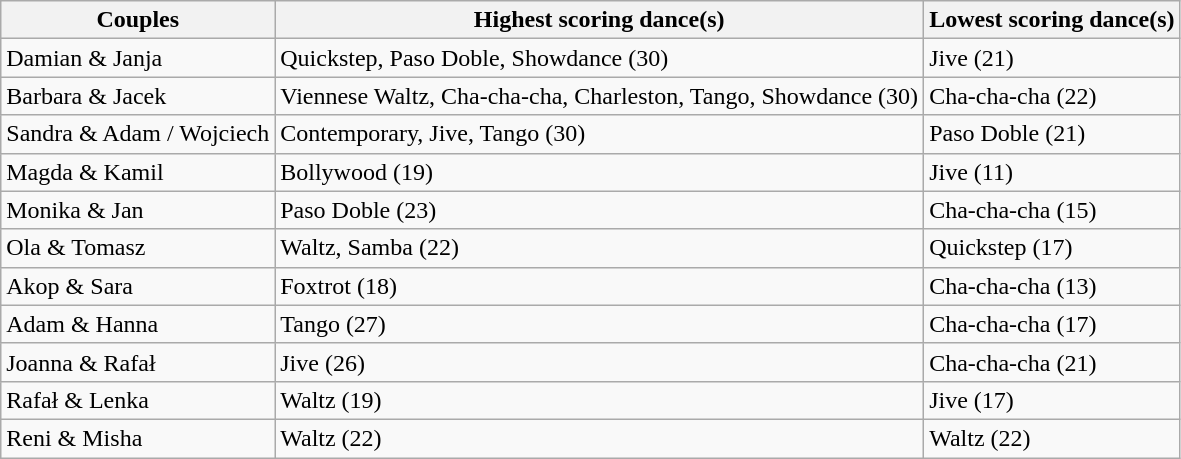<table class="wikitable">
<tr>
<th>Couples</th>
<th>Highest scoring dance(s)</th>
<th>Lowest scoring dance(s)</th>
</tr>
<tr>
<td>Damian & Janja</td>
<td>Quickstep, Paso Doble, Showdance (30)</td>
<td>Jive (21)</td>
</tr>
<tr>
<td>Barbara & Jacek</td>
<td>Viennese Waltz, Cha-cha-cha, Charleston, Tango, Showdance (30)</td>
<td>Cha-cha-cha (22)</td>
</tr>
<tr>
<td>Sandra & Adam / Wojciech</td>
<td>Contemporary, Jive, Tango (30)</td>
<td>Paso Doble (21)</td>
</tr>
<tr>
<td>Magda & Kamil</td>
<td>Bollywood (19)</td>
<td>Jive (11)</td>
</tr>
<tr>
<td>Monika & Jan</td>
<td>Paso Doble (23)</td>
<td>Cha-cha-cha (15)</td>
</tr>
<tr>
<td>Ola & Tomasz</td>
<td>Waltz, Samba (22)</td>
<td>Quickstep (17)</td>
</tr>
<tr>
<td>Akop & Sara</td>
<td>Foxtrot (18)</td>
<td>Cha-cha-cha (13)</td>
</tr>
<tr>
<td>Adam & Hanna</td>
<td>Tango (27)</td>
<td>Cha-cha-cha (17)</td>
</tr>
<tr>
<td>Joanna & Rafał</td>
<td>Jive (26)</td>
<td>Cha-cha-cha (21)</td>
</tr>
<tr>
<td>Rafał & Lenka</td>
<td>Waltz (19)</td>
<td>Jive (17)</td>
</tr>
<tr>
<td>Reni & Misha</td>
<td>Waltz (22)</td>
<td>Waltz (22)</td>
</tr>
</table>
